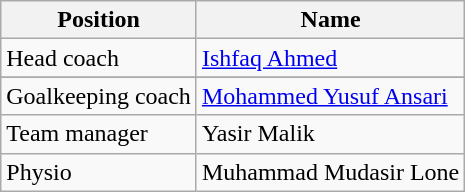<table class="wikitable">
<tr>
<th>Position</th>
<th>Name</th>
</tr>
<tr>
<td>Head coach</td>
<td> <a href='#'>Ishfaq Ahmed</a></td>
</tr>
<tr>
</tr>
<tr>
<td>Goalkeeping coach</td>
<td> <a href='#'>Mohammed Yusuf Ansari</a></td>
</tr>
<tr>
<td>Team manager</td>
<td> Yasir Malik</td>
</tr>
<tr>
<td>Physio</td>
<td> Muhammad Mudasir Lone</td>
</tr>
</table>
